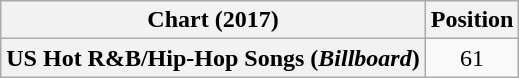<table class="wikitable plainrowheaders" style="text-align:center">
<tr>
<th scope="col">Chart (2017)</th>
<th scope="col">Position</th>
</tr>
<tr>
<th scope="row">US Hot R&B/Hip-Hop Songs (<em>Billboard</em>)</th>
<td>61</td>
</tr>
</table>
